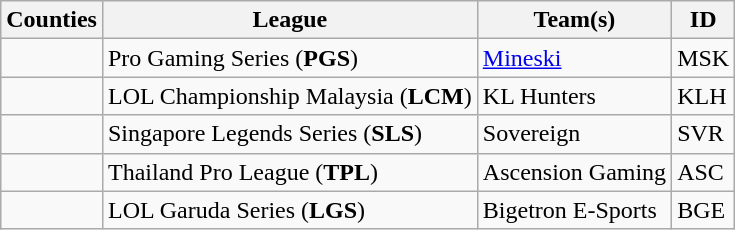<table class="wikitable">
<tr>
<th>Counties</th>
<th>League</th>
<th>Team(s)</th>
<th>ID</th>
</tr>
<tr>
<td></td>
<td>Pro Gaming Series (<strong>PGS</strong>)</td>
<td> <a href='#'>Mineski</a></td>
<td>MSK</td>
</tr>
<tr>
<td></td>
<td>LOL Championship Malaysia (<strong>LCM</strong>)</td>
<td> KL Hunters</td>
<td>KLH</td>
</tr>
<tr>
<td></td>
<td>Singapore Legends Series (<strong>SLS</strong>)</td>
<td> Sovereign</td>
<td>SVR</td>
</tr>
<tr>
<td></td>
<td>Thailand Pro League (<strong>TPL</strong>)</td>
<td> Ascension Gaming</td>
<td>ASC</td>
</tr>
<tr>
<td></td>
<td>LOL Garuda Series (<strong>LGS</strong>)</td>
<td> Bigetron E-Sports</td>
<td>BGE</td>
</tr>
</table>
